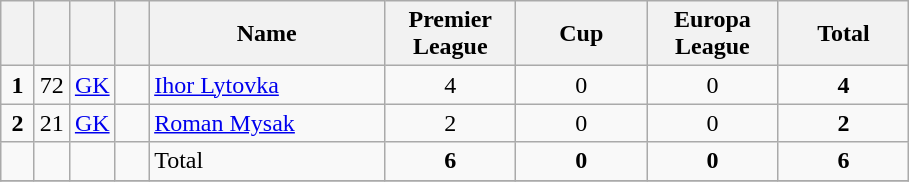<table class="wikitable" style="text-align:center">
<tr>
<th width=15></th>
<th width=15></th>
<th width=15></th>
<th width=15></th>
<th width=150>Name</th>
<th width=80><strong>Premier League</strong></th>
<th width=80><strong>Cup</strong></th>
<th width=80><strong>Europa League</strong></th>
<th width=80>Total</th>
</tr>
<tr>
<td><strong>1</strong></td>
<td>72</td>
<td><a href='#'>GK</a></td>
<td></td>
<td align=left><a href='#'>Ihor Lytovka</a></td>
<td>4</td>
<td>0</td>
<td>0</td>
<td><strong>4</strong></td>
</tr>
<tr>
<td><strong>2</strong></td>
<td>21</td>
<td><a href='#'>GK</a></td>
<td></td>
<td align=left><a href='#'>Roman Mysak</a></td>
<td>2</td>
<td>0</td>
<td>0</td>
<td><strong>2</strong></td>
</tr>
<tr>
<td></td>
<td></td>
<td></td>
<td></td>
<td align=left>Total</td>
<td><strong>6</strong></td>
<td><strong>0</strong></td>
<td><strong>0</strong></td>
<td><strong>6</strong></td>
</tr>
<tr>
</tr>
</table>
